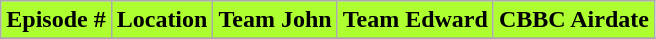<table class="wikitable">
<tr style="color:black">
<th style="background: #ADFF2F;">Episode #</th>
<th style="background: #ADFF2F;">Location</th>
<th style="background: #ADFF2F;">Team John</th>
<th style="background: #ADFF2F;">Team Edward</th>
<th style="background: #ADFF2F;">CBBC Airdate</th>
</tr>
<tr>
</tr>
</table>
